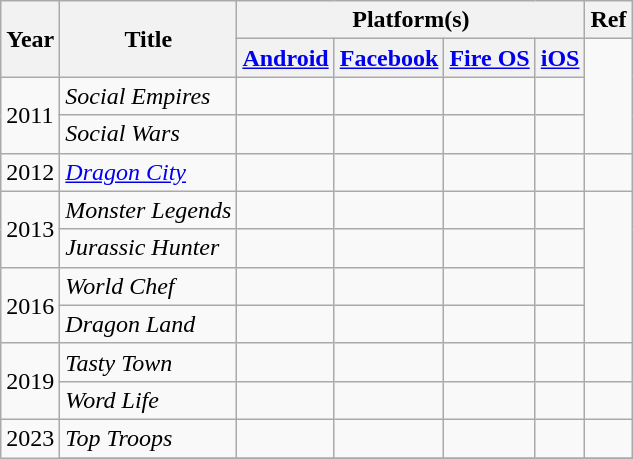<table class="wikitable sortable">
<tr>
<th rowspan="2">Year</th>
<th rowspan="2">Title</th>
<th colspan="4">Platform(s)</th>
<th rowspan="1">Ref</th>
</tr>
<tr>
<th><a href='#'>Android</a></th>
<th><a href='#'>Facebook</a></th>
<th><a href='#'>Fire OS</a></th>
<th><a href='#'>iOS</a></th>
</tr>
<tr>
<td rowspan="2">2011</td>
<td><em>Social Empires</em></td>
<td></td>
<td></td>
<td></td>
<td></td>
</tr>
<tr>
<td><em>Social Wars</em></td>
<td></td>
<td></td>
<td></td>
<td></td>
</tr>
<tr>
<td>2012</td>
<td><em><a href='#'>Dragon City</a></em></td>
<td></td>
<td></td>
<td></td>
<td></td>
<td></td>
</tr>
<tr>
<td rowspan="2">2013</td>
<td><em>Monster Legends</em></td>
<td></td>
<td></td>
<td></td>
<td></td>
</tr>
<tr>
<td><em>Jurassic Hunter</em></td>
<td></td>
<td></td>
<td></td>
<td></td>
</tr>
<tr>
<td rowspan="2">2016</td>
<td><em>World Chef</em></td>
<td></td>
<td></td>
<td></td>
<td></td>
</tr>
<tr>
<td><em>Dragon Land</em></td>
<td></td>
<td></td>
<td></td>
<td></td>
</tr>
<tr>
<td rowspan="2">2019</td>
<td><em>Tasty Town</em></td>
<td></td>
<td></td>
<td></td>
<td></td>
<td></td>
</tr>
<tr>
<td><em>Word Life</em></td>
<td></td>
<td></td>
<td></td>
<td></td>
<td></td>
</tr>
<tr>
<td rowspan="2">2023</td>
<td><em>Top Troops</em></td>
<td></td>
<td></td>
<td></td>
<td></td>
<td></td>
</tr>
<tr>
</tr>
</table>
